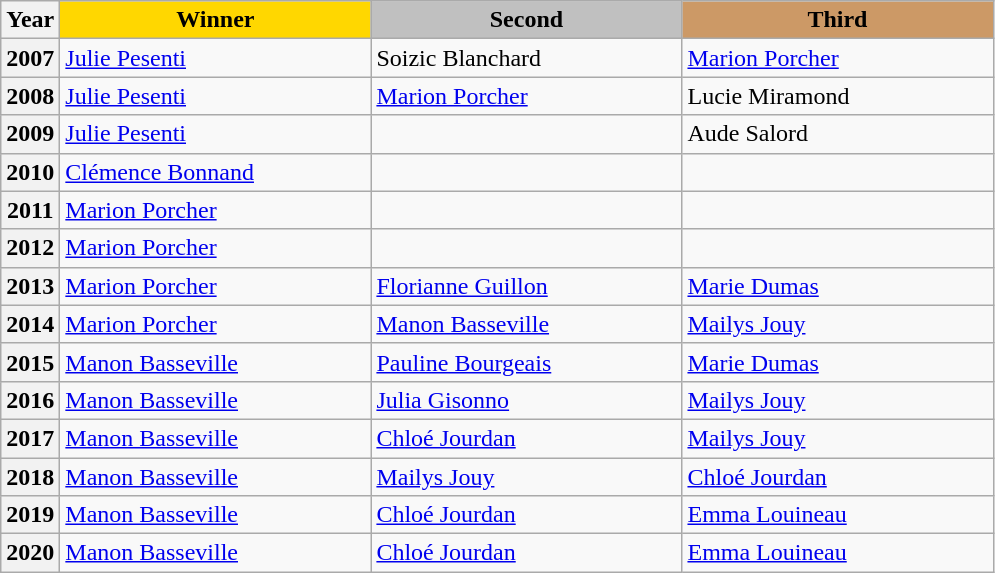<table class="wikitable sortable">
<tr>
<th>Year</th>
<th scope=col colspan=1 style="width:200px; background: gold;">Winner</th>
<th scope=col colspan=1 style="width:200px; background: silver;">Second</th>
<th scope=col colspan=1 style="width:200px; background: #cc9966;">Third</th>
</tr>
<tr>
<th>2007</th>
<td><a href='#'>Julie Pesenti</a></td>
<td>Soizic Blanchard</td>
<td><a href='#'>Marion Porcher</a></td>
</tr>
<tr>
<th>2008</th>
<td><a href='#'>Julie Pesenti</a></td>
<td><a href='#'>Marion Porcher</a></td>
<td>Lucie Miramond</td>
</tr>
<tr>
<th>2009</th>
<td><a href='#'>Julie Pesenti</a></td>
<td></td>
<td>Aude Salord</td>
</tr>
<tr>
<th>2010</th>
<td><a href='#'>Clémence Bonnand</a></td>
<td></td>
<td></td>
</tr>
<tr>
<th>2011</th>
<td><a href='#'>Marion Porcher</a></td>
<td></td>
<td></td>
</tr>
<tr>
<th>2012</th>
<td><a href='#'>Marion Porcher</a></td>
<td></td>
<td></td>
</tr>
<tr>
<th>2013</th>
<td><a href='#'>Marion Porcher</a></td>
<td><a href='#'>Florianne Guillon</a></td>
<td><a href='#'>Marie Dumas</a></td>
</tr>
<tr>
<th>2014</th>
<td><a href='#'>Marion Porcher</a></td>
<td><a href='#'>Manon Basseville</a></td>
<td><a href='#'>Mailys Jouy</a></td>
</tr>
<tr>
<th>2015</th>
<td><a href='#'>Manon Basseville</a></td>
<td><a href='#'>Pauline Bourgeais</a></td>
<td><a href='#'>Marie Dumas</a></td>
</tr>
<tr>
<th>2016</th>
<td><a href='#'>Manon Basseville</a></td>
<td><a href='#'>Julia Gisonno</a></td>
<td><a href='#'>Mailys Jouy</a></td>
</tr>
<tr>
<th>2017</th>
<td><a href='#'>Manon Basseville</a></td>
<td><a href='#'>Chloé Jourdan</a></td>
<td><a href='#'>Mailys Jouy</a></td>
</tr>
<tr>
<th>2018</th>
<td><a href='#'>Manon Basseville</a></td>
<td><a href='#'>Mailys Jouy</a></td>
<td><a href='#'>Chloé Jourdan</a></td>
</tr>
<tr>
<th>2019</th>
<td><a href='#'>Manon Basseville</a></td>
<td><a href='#'>Chloé Jourdan</a></td>
<td><a href='#'>Emma Louineau</a></td>
</tr>
<tr>
<th>2020</th>
<td><a href='#'>Manon Basseville</a></td>
<td><a href='#'>Chloé Jourdan</a></td>
<td><a href='#'>Emma Louineau</a></td>
</tr>
</table>
